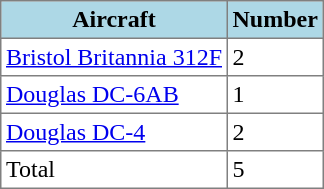<table class="toccolours" border="1" cellpadding="3" style="border-collapse:collapse">
<tr style="background:lightblue;">
<th>Aircraft</th>
<th>Number</th>
</tr>
<tr>
<td><a href='#'>Bristol Britannia 312F</a></td>
<td>2</td>
</tr>
<tr>
<td><a href='#'>Douglas DC-6AB</a></td>
<td>1</td>
</tr>
<tr>
<td><a href='#'>Douglas DC-4</a></td>
<td>2</td>
</tr>
<tr>
<td>Total</td>
<td>5</td>
</tr>
</table>
